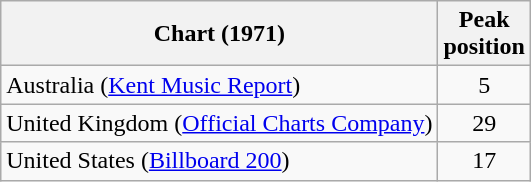<table class="wikitable">
<tr>
<th>Chart (1971)</th>
<th>Peak<br> position</th>
</tr>
<tr>
<td>Australia (<a href='#'>Kent Music Report</a>)</td>
<td align="center">5</td>
</tr>
<tr>
<td>United Kingdom (<a href='#'>Official Charts Company</a>)</td>
<td align="center">29</td>
</tr>
<tr>
<td>United States (<a href='#'>Billboard 200</a>)</td>
<td align="center">17</td>
</tr>
</table>
